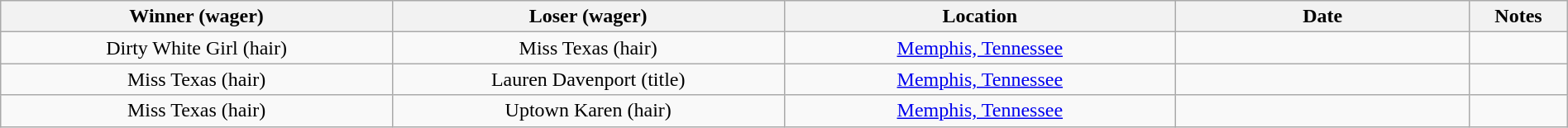<table class="wikitable"  style="text-align:center; width:100%;">
<tr>
<th style="width:20%;">Winner (wager)</th>
<th style="width:20%;">Loser (wager)</th>
<th style="width:20%;">Location</th>
<th style="width:15%;">Date</th>
<th width=5%>Notes</th>
</tr>
<tr>
<td>Dirty White Girl (hair)</td>
<td>Miss Texas (hair)</td>
<td><a href='#'>Memphis, Tennessee</a></td>
<td></td>
<td></td>
</tr>
<tr>
<td>Miss Texas (hair)</td>
<td>Lauren Davenport (title)</td>
<td><a href='#'>Memphis, Tennessee</a></td>
<td></td>
<td></td>
</tr>
<tr>
<td>Miss Texas (hair)</td>
<td>Uptown Karen (hair)</td>
<td><a href='#'>Memphis, Tennessee</a></td>
<td></td>
<td></td>
</tr>
</table>
